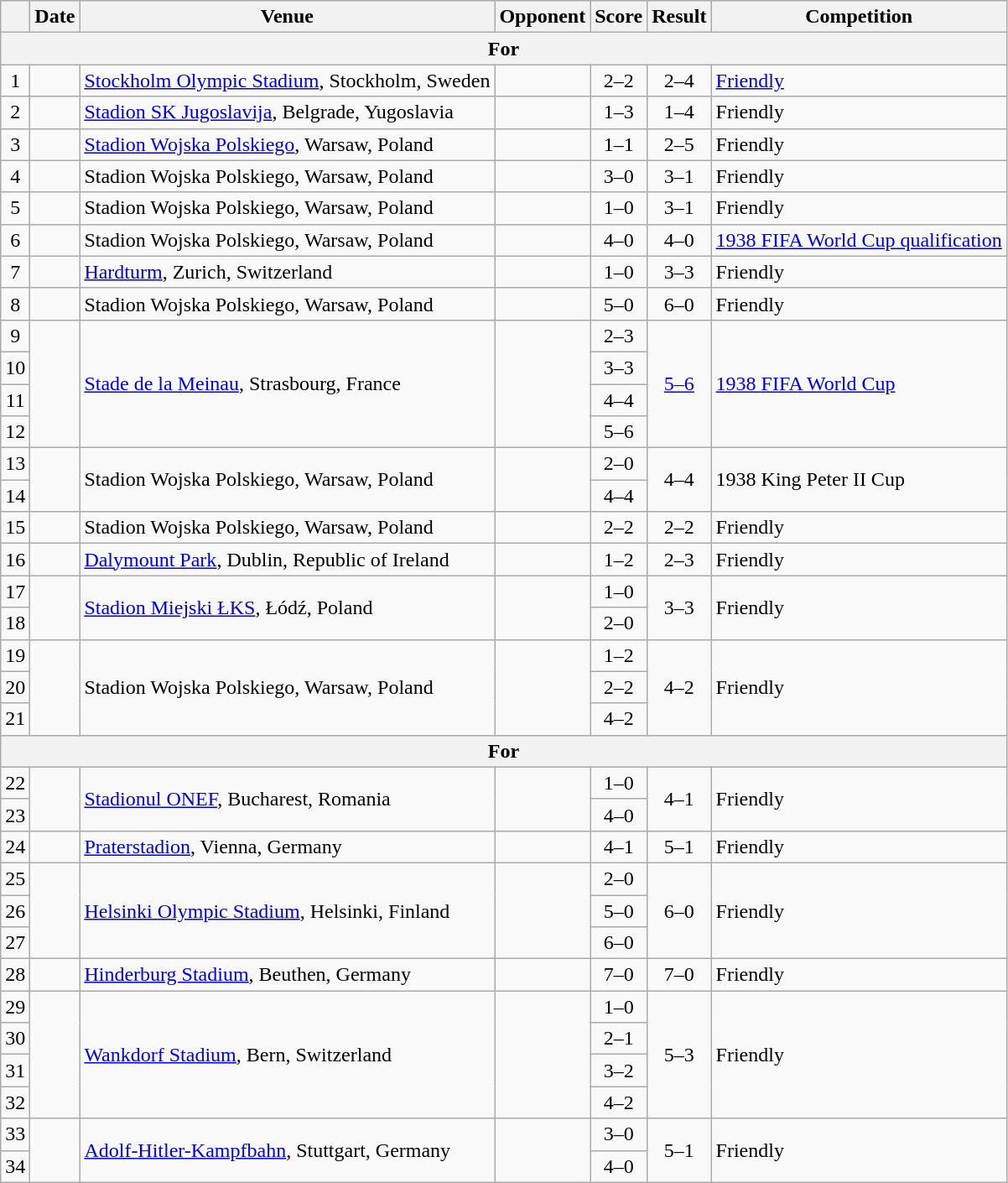<table class="wikitable plainrowheaders sortable">
<tr>
<th></th>
<th>Date</th>
<th>Venue</th>
<th>Opponent</th>
<th>Score</th>
<th>Result</th>
<th>Competition</th>
</tr>
<tr>
<th colspan="7">For </th>
</tr>
<tr>
<td align="center">1</td>
<td></td>
<td><a href='#'>Stockholm Olympic Stadium</a>, Stockholm, Sweden</td>
<td></td>
<td align="center">2–2</td>
<td align="center">2–4</td>
<td><a href='#'>Friendly</a></td>
</tr>
<tr>
<td align="center">2</td>
<td></td>
<td><a href='#'>Stadion SK Jugoslavija</a>, Belgrade, Yugoslavia</td>
<td></td>
<td align="center">1–3</td>
<td align="center">1–4</td>
<td>Friendly</td>
</tr>
<tr>
<td align="center">3</td>
<td></td>
<td><a href='#'>Stadion Wojska Polskiego</a>, Warsaw, Poland</td>
<td></td>
<td align="center">1–1</td>
<td align="center">2–5</td>
<td>Friendly</td>
</tr>
<tr>
<td align="center">4</td>
<td></td>
<td>Stadion Wojska Polskiego, Warsaw, Poland</td>
<td></td>
<td align="center">3–0</td>
<td align="center">3–1</td>
<td>Friendly</td>
</tr>
<tr>
<td align="center">5</td>
<td></td>
<td>Stadion Wojska Polskiego, Warsaw, Poland</td>
<td></td>
<td align="center">1–0</td>
<td align="center">3–1</td>
<td>Friendly</td>
</tr>
<tr>
<td align="center">6</td>
<td></td>
<td>Stadion Wojska Polskiego, Warsaw, Poland</td>
<td></td>
<td align="center">4–0</td>
<td align="center">4–0</td>
<td><a href='#'>1938 FIFA World Cup qualification</a></td>
</tr>
<tr>
<td align="center">7</td>
<td></td>
<td><a href='#'>Hardturm</a>, Zurich, Switzerland</td>
<td></td>
<td align="center">1–0</td>
<td align="center">3–3</td>
<td>Friendly</td>
</tr>
<tr>
<td align="center">8</td>
<td></td>
<td>Stadion Wojska Polskiego, Warsaw, Poland</td>
<td></td>
<td align="center">5–0</td>
<td style="text-align:center">6–0</td>
<td>Friendly</td>
</tr>
<tr>
<td align="center">9</td>
<td rowspan="4"></td>
<td rowspan="4"><a href='#'>Stade de la Meinau</a>, Strasbourg, France</td>
<td rowspan="4"></td>
<td align="center">2–3</td>
<td rowspan="4" align="center"><a href='#'>5–6</a></td>
<td rowspan="4"><a href='#'>1938 FIFA World Cup</a></td>
</tr>
<tr>
<td align="center">10</td>
<td align="center">3–3</td>
</tr>
<tr>
<td align="center">11</td>
<td align="center">4–4</td>
</tr>
<tr>
<td align="center">12</td>
<td align="center">5–6</td>
</tr>
<tr>
<td align="center">13</td>
<td rowspan="2"></td>
<td rowspan="2">Stadion Wojska Polskiego, Warsaw, Poland</td>
<td rowspan="2"></td>
<td align="center">2–0</td>
<td rowspan="2" align="center">4–4</td>
<td rowspan="2">1938 King Peter II Cup</td>
</tr>
<tr>
<td align="center">14</td>
<td align="center">4–4</td>
</tr>
<tr>
<td align="center">15</td>
<td></td>
<td>Stadion Wojska Polskiego, Warsaw, Poland</td>
<td></td>
<td align="center">2–2</td>
<td align="center">2–2</td>
<td>Friendly</td>
</tr>
<tr>
<td align="center">16</td>
<td></td>
<td><a href='#'>Dalymount Park</a>, Dublin, Republic of Ireland</td>
<td></td>
<td align="center">1–2</td>
<td style="text-align:center">2–3</td>
<td>Friendly</td>
</tr>
<tr>
<td align="center">17</td>
<td rowspan="2"></td>
<td rowspan="2"><a href='#'>Stadion Miejski ŁKS</a>, Łódź, Poland</td>
<td rowspan="2"></td>
<td align="center">1–0</td>
<td rowspan="2" align="center">3–3</td>
<td rowspan="2">Friendly</td>
</tr>
<tr>
<td align="center">18</td>
<td align="center">2–0</td>
</tr>
<tr>
<td align="center">19</td>
<td rowspan="3"></td>
<td rowspan="3">Stadion Wojska Polskiego, Warsaw, Poland</td>
<td rowspan="3"></td>
<td align="center">1–2</td>
<td rowspan="3" align="center">4–2</td>
<td rowspan="3">Friendly</td>
</tr>
<tr>
<td align="center">20</td>
<td align="center">2–2</td>
</tr>
<tr>
<td align="center">21</td>
<td align="center">4–2</td>
</tr>
<tr>
<th colspan="7">For </th>
</tr>
<tr>
<td align="center">22</td>
<td rowspan="2"></td>
<td rowspan="2"><a href='#'>Stadionul ONEF</a>, Bucharest, Romania</td>
<td rowspan="2"></td>
<td align="center">1–0</td>
<td rowspan="2" align="center">4–1</td>
<td rowspan="2">Friendly</td>
</tr>
<tr>
<td align="center">23</td>
<td align="center">4–0</td>
</tr>
<tr>
<td align="center">24</td>
<td></td>
<td><a href='#'>Praterstadion</a>, Vienna, Germany</td>
<td></td>
<td align="center">4–1</td>
<td align="center">5–1</td>
<td>Friendly</td>
</tr>
<tr>
<td align="center">25</td>
<td rowspan="3"></td>
<td rowspan="3"><a href='#'>Helsinki Olympic Stadium</a>, Helsinki, Finland</td>
<td rowspan="3"></td>
<td align="center">2–0</td>
<td rowspan="3" align="center">6–0</td>
<td rowspan="3">Friendly</td>
</tr>
<tr>
<td align="center">26</td>
<td align="center">5–0</td>
</tr>
<tr>
<td align="center">27</td>
<td align="center">6–0</td>
</tr>
<tr>
<td align="center">28</td>
<td></td>
<td><a href='#'>Hinderburg Stadium</a>, Beuthen, Germany</td>
<td></td>
<td align="center">7–0</td>
<td align="center">7–0</td>
<td>Friendly</td>
</tr>
<tr>
<td align="center">29</td>
<td rowspan="4"></td>
<td rowspan="4"><a href='#'>Wankdorf Stadium</a>, Bern, Switzerland</td>
<td rowspan="4"></td>
<td align="center">1–0</td>
<td rowspan="4" align="center">5–3</td>
<td rowspan="4">Friendly</td>
</tr>
<tr>
<td align="center">30</td>
<td align="center">2–1</td>
</tr>
<tr>
<td align="center">31</td>
<td align="center">3–2</td>
</tr>
<tr>
<td align="center">32</td>
<td align="center">4–2</td>
</tr>
<tr>
<td align="center">33</td>
<td rowspan="2"></td>
<td rowspan="2"><a href='#'>Adolf-Hitler-Kampfbahn</a>, Stuttgart, Germany</td>
<td rowspan="2"></td>
<td align="center">3–0</td>
<td rowspan="2" align="center">5–1</td>
<td rowspan="2">Friendly</td>
</tr>
<tr>
<td align="center">34</td>
<td align="center">4–0</td>
</tr>
</table>
